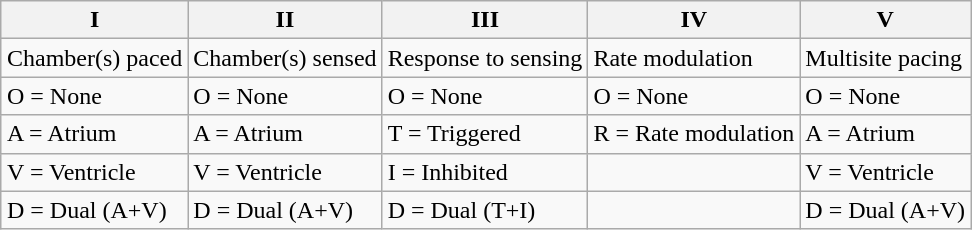<table class="wikitable" style="margin: 1em auto 1em auto">
<tr>
<th>I</th>
<th>II</th>
<th>III</th>
<th>IV</th>
<th>V</th>
</tr>
<tr>
<td>Chamber(s) paced</td>
<td>Chamber(s) sensed</td>
<td>Response to sensing</td>
<td>Rate modulation</td>
<td>Multisite pacing</td>
</tr>
<tr>
<td>O = None</td>
<td>O = None</td>
<td>O = None</td>
<td>O = None</td>
<td>O = None</td>
</tr>
<tr>
<td>A = Atrium</td>
<td>A = Atrium</td>
<td>T = Triggered</td>
<td>R = Rate modulation</td>
<td>A = Atrium</td>
</tr>
<tr>
<td>V = Ventricle</td>
<td>V = Ventricle</td>
<td>I = Inhibited</td>
<td></td>
<td>V = Ventricle</td>
</tr>
<tr>
<td>D = Dual (A+V)</td>
<td>D = Dual (A+V)</td>
<td>D = Dual (T+I)</td>
<td></td>
<td>D = Dual (A+V)</td>
</tr>
</table>
